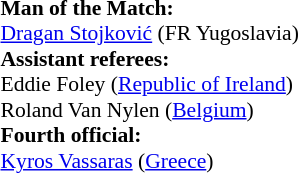<table style="width:100%; font-size:90%;">
<tr>
<td><br><strong>Man of the Match:</strong>
<br><a href='#'>Dragan Stojković</a> (FR Yugoslavia)<br><strong>Assistant referees:</strong>
<br>Eddie Foley (<a href='#'>Republic of Ireland</a>)
<br>Roland Van Nylen (<a href='#'>Belgium</a>)
<br><strong>Fourth official:</strong>
<br><a href='#'>Kyros Vassaras</a> (<a href='#'>Greece</a>)</td>
</tr>
</table>
